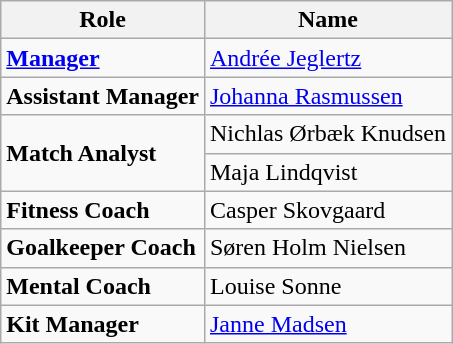<table class="wikitable">
<tr>
<th>Role</th>
<th>Name</th>
</tr>
<tr>
<td><strong><a href='#'>Manager</a></strong></td>
<td> <a href='#'>Andrée Jeglertz</a></td>
</tr>
<tr>
<td><strong>Assistant Manager</strong></td>
<td> <a href='#'>Johanna Rasmussen</a></td>
</tr>
<tr>
<td rowspan="2"><strong>Match Analyst</strong></td>
<td> Nichlas Ørbæk Knudsen</td>
</tr>
<tr>
<td> Maja Lindqvist</td>
</tr>
<tr>
<td><strong>Fitness Coach</strong></td>
<td> Casper Skovgaard</td>
</tr>
<tr>
<td><strong>Goalkeeper Coach</strong></td>
<td> Søren Holm Nielsen</td>
</tr>
<tr>
<td><strong>Mental Coach</strong></td>
<td> Louise Sonne</td>
</tr>
<tr>
<td><strong>Kit Manager</strong></td>
<td> <a href='#'>Janne Madsen</a></td>
</tr>
</table>
